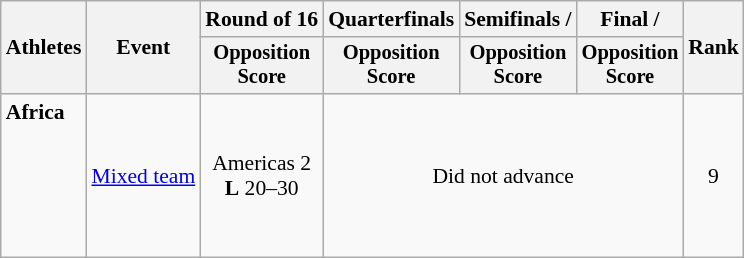<table class=wikitable style="font-size:90%">
<tr>
<th rowspan="2">Athletes</th>
<th rowspan="2">Event</th>
<th>Round of 16</th>
<th>Quarterfinals</th>
<th>Semifinals / </th>
<th>Final / </th>
<th rowspan=2>Rank</th>
</tr>
<tr style="font-size:95%">
<th>Opposition<br>Score</th>
<th>Opposition<br>Score</th>
<th>Opposition<br>Score</th>
<th>Opposition<br>Score</th>
</tr>
<tr align=center>
<td align=left><strong>Africa</strong><br><br><br><br><br><br></td>
<td align=left><a href='#'>Mixed team</a></td>
<td>Americas 2<br><strong>L</strong> 20–30</td>
<td colspan=3>Did not advance</td>
<td>9</td>
</tr>
</table>
